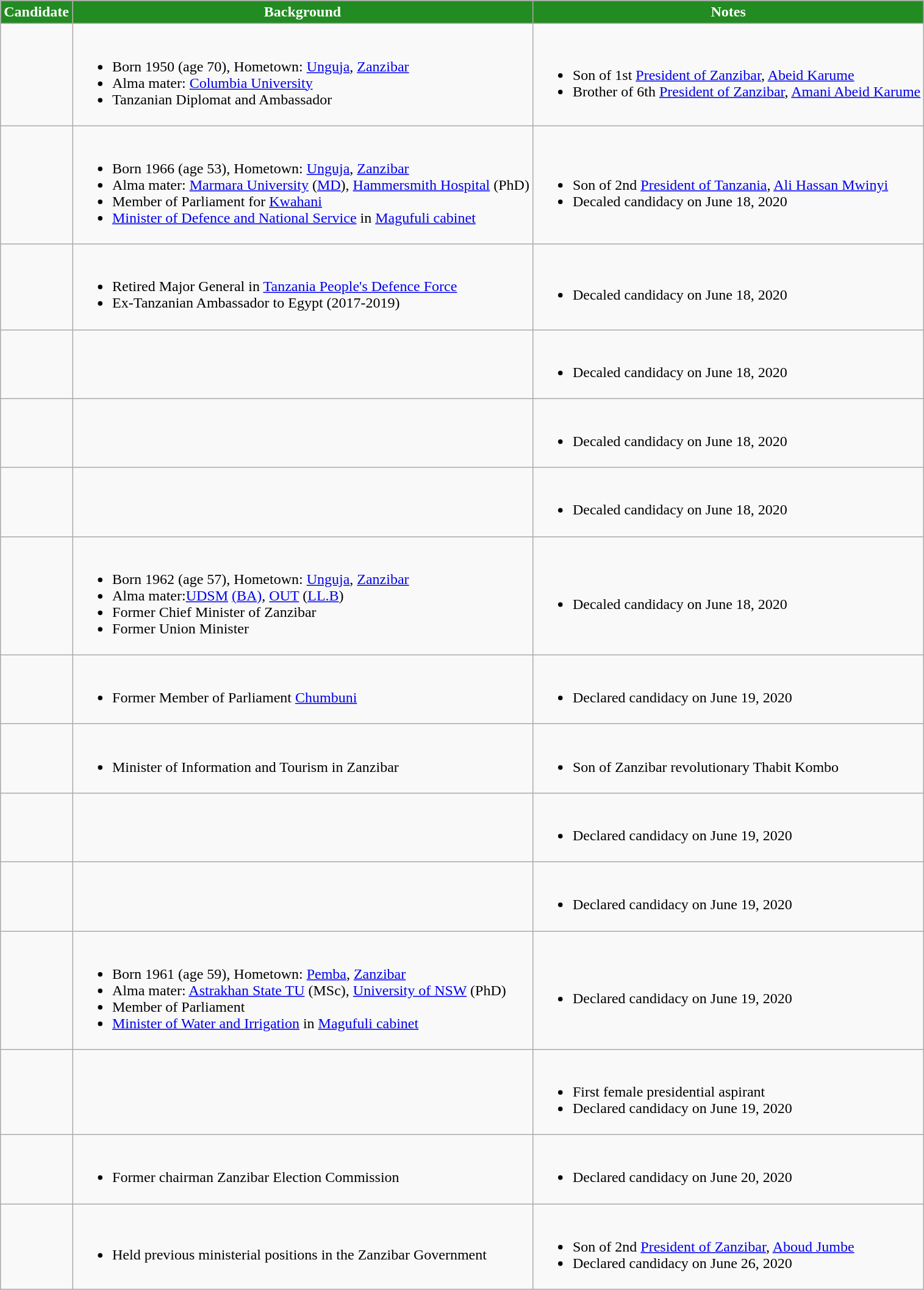<table class="wikitable sortable">
<tr>
<th style="background-color:#228B22;color: white">Candidate</th>
<th style="background-color:#228B22;color: white" class="unsortable">Background</th>
<th style="background-color:#228B22;color: white" class="unsortable">Notes</th>
</tr>
<tr>
<td data-sort-value="Makamba"><br></td>
<td><br><ul><li>Born 1950 (age 70), Hometown: <a href='#'>Unguja</a>, <a href='#'>Zanzibar</a></li><li>Alma mater: <a href='#'>Columbia University</a></li><li>Tanzanian Diplomat and Ambassador</li></ul></td>
<td><br><ul><li>Son of 1st <a href='#'>President of Zanzibar</a>, <a href='#'>Abeid Karume</a></li><li>Brother of 6th <a href='#'>President of Zanzibar</a>, <a href='#'>Amani Abeid Karume</a></li></ul></td>
</tr>
<tr>
<td><br></td>
<td><br><ul><li>Born 1966 (age 53), Hometown: <a href='#'>Unguja</a>, <a href='#'>Zanzibar</a></li><li>Alma mater: <a href='#'>Marmara University</a> (<a href='#'>MD</a>), <a href='#'>Hammersmith Hospital</a> (PhD)</li><li>Member of Parliament for <a href='#'>Kwahani</a></li><li><a href='#'>Minister of Defence and National Service</a> in <a href='#'>Magufuli cabinet</a></li></ul></td>
<td><br><ul><li>Son of 2nd <a href='#'>President of Tanzania</a>, <a href='#'>Ali Hassan Mwinyi</a></li><li>Decaled candidacy on June 18, 2020</li></ul></td>
</tr>
<tr>
<td><br></td>
<td><br><ul><li>Retired Major General in <a href='#'>Tanzania People's Defence Force</a></li><li>Ex-Tanzanian Ambassador to Egypt (2017-2019)</li></ul></td>
<td><br><ul><li>Decaled candidacy on June 18, 2020</li></ul></td>
</tr>
<tr>
<td><br></td>
<td></td>
<td><br><ul><li>Decaled candidacy on June 18, 2020</li></ul></td>
</tr>
<tr>
<td><br></td>
<td></td>
<td><br><ul><li>Decaled candidacy on June 18, 2020</li></ul></td>
</tr>
<tr>
<td><br></td>
<td></td>
<td><br><ul><li>Decaled candidacy on June 18, 2020</li></ul></td>
</tr>
<tr>
<td><br></td>
<td><br><ul><li>Born 1962 (age 57), Hometown: <a href='#'>Unguja</a>, <a href='#'>Zanzibar</a></li><li>Alma mater:<a href='#'>UDSM</a> <a href='#'>(BA)</a>, <a href='#'>OUT</a> (<a href='#'>LL.B</a>)</li><li>Former Chief Minister of Zanzibar</li><li>Former Union Minister</li></ul></td>
<td><br><ul><li>Decaled candidacy on June 18, 2020</li></ul></td>
</tr>
<tr>
<td><br></td>
<td><br><ul><li>Former Member of Parliament <a href='#'>Chumbuni</a></li></ul></td>
<td><br><ul><li>Declared candidacy on June 19, 2020</li></ul></td>
</tr>
<tr>
<td><br></td>
<td><br><ul><li>Minister of Information and Tourism in Zanzibar</li></ul></td>
<td><br><ul><li>Son of Zanzibar revolutionary Thabit Kombo</li></ul></td>
</tr>
<tr>
<td><br></td>
<td></td>
<td><br><ul><li>Declared candidacy on June 19, 2020</li></ul></td>
</tr>
<tr>
<td><br></td>
<td></td>
<td><br><ul><li>Declared candidacy on June 19, 2020</li></ul></td>
</tr>
<tr>
<td><br></td>
<td><br><ul><li>Born 1961 (age 59), Hometown: <a href='#'>Pemba</a>, <a href='#'>Zanzibar</a></li><li>Alma mater: <a href='#'>Astrakhan State TU</a> (MSc), <a href='#'>University of NSW</a> (PhD)</li><li>Member of Parliament</li><li><a href='#'>Minister of Water and Irrigation</a> in <a href='#'>Magufuli cabinet</a></li></ul></td>
<td><br><ul><li>Declared candidacy on June 19, 2020</li></ul></td>
</tr>
<tr>
<td><br></td>
<td></td>
<td><br><ul><li>First female presidential aspirant</li><li>Declared candidacy on June 19, 2020</li></ul></td>
</tr>
<tr>
<td><br></td>
<td><br><ul><li>Former chairman Zanzibar Election Commission</li></ul></td>
<td><br><ul><li>Declared candidacy on June 20, 2020</li></ul></td>
</tr>
<tr>
<td><br></td>
<td><br><ul><li>Held previous ministerial positions in the Zanzibar Government</li></ul></td>
<td><br><ul><li>Son of 2nd <a href='#'>President of Zanzibar</a>, <a href='#'>Aboud Jumbe</a></li><li>Declared candidacy on June 26, 2020</li></ul></td>
</tr>
</table>
